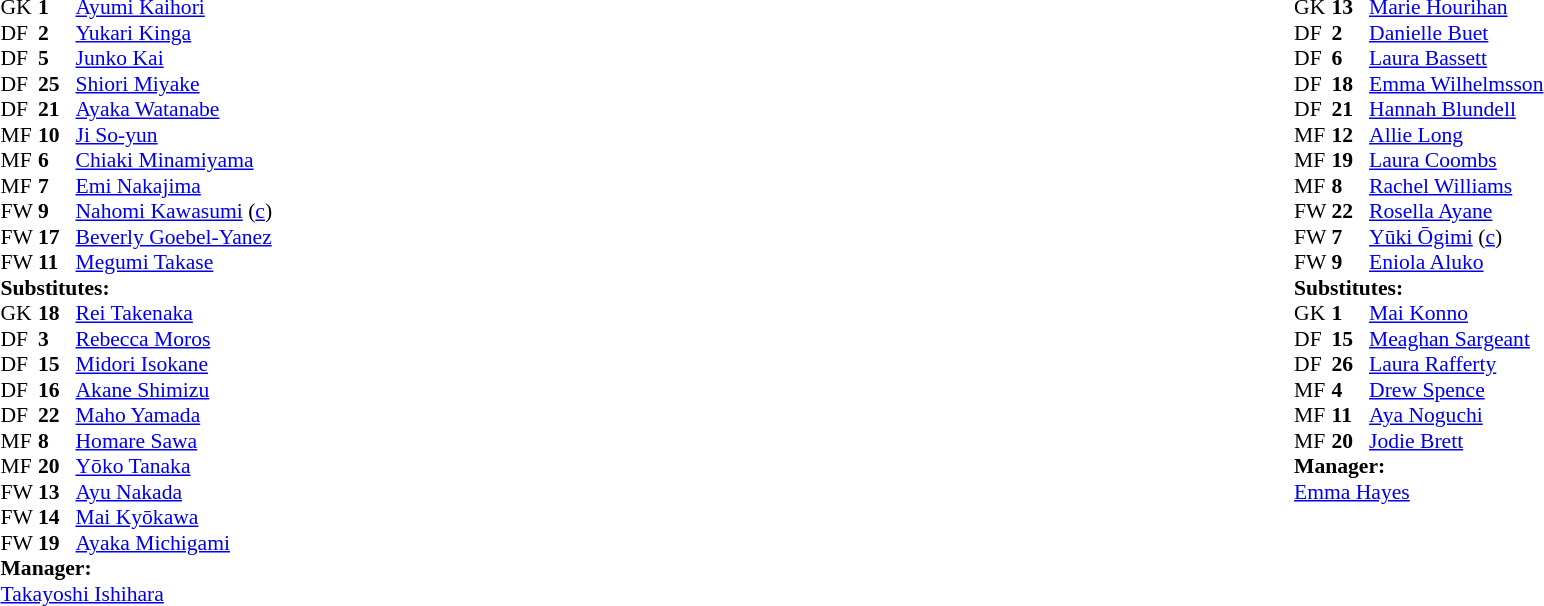<table width="100%">
<tr>
<td valign="top" width="50%"><br><table style="font-size: 90%" cellspacing="0" cellpadding="0">
<tr>
<th width="25"></th>
<th width="25"></th>
</tr>
<tr>
<td>GK</td>
<td><strong>1</strong></td>
<td> <a href='#'>Ayumi Kaihori</a></td>
</tr>
<tr>
<td>DF</td>
<td><strong>2</strong></td>
<td> <a href='#'>Yukari Kinga</a></td>
</tr>
<tr>
<td>DF</td>
<td><strong>5</strong></td>
<td> <a href='#'>Junko Kai</a></td>
</tr>
<tr>
<td>DF</td>
<td><strong>25</strong></td>
<td> <a href='#'>Shiori Miyake</a></td>
</tr>
<tr>
<td>DF</td>
<td><strong>21</strong></td>
<td> <a href='#'>Ayaka Watanabe</a></td>
</tr>
<tr>
<td>MF</td>
<td><strong>10</strong></td>
<td> <a href='#'>Ji So-yun</a></td>
</tr>
<tr>
<td>MF</td>
<td><strong>6</strong></td>
<td> <a href='#'>Chiaki Minamiyama</a></td>
<td></td>
<td></td>
</tr>
<tr>
<td>MF</td>
<td><strong>7</strong></td>
<td> <a href='#'>Emi Nakajima</a></td>
</tr>
<tr>
<td>FW</td>
<td><strong>9</strong></td>
<td> <a href='#'>Nahomi Kawasumi</a> (<a href='#'>c</a>)</td>
</tr>
<tr>
<td>FW</td>
<td><strong>17</strong></td>
<td> <a href='#'>Beverly Goebel-Yanez</a></td>
<td></td>
<td></td>
</tr>
<tr>
<td>FW</td>
<td><strong>11</strong></td>
<td> <a href='#'>Megumi Takase</a></td>
</tr>
<tr>
<td colspan=3><strong>Substitutes:</strong></td>
</tr>
<tr>
<td>GK</td>
<td><strong>18</strong></td>
<td> <a href='#'>Rei Takenaka</a></td>
</tr>
<tr>
<td>DF</td>
<td><strong>3</strong></td>
<td> <a href='#'>Rebecca Moros</a></td>
</tr>
<tr>
<td>DF</td>
<td><strong>15</strong></td>
<td> <a href='#'>Midori Isokane</a></td>
</tr>
<tr>
<td>DF</td>
<td><strong>16</strong></td>
<td> <a href='#'>Akane Shimizu</a></td>
</tr>
<tr>
<td>DF</td>
<td><strong>22</strong></td>
<td> <a href='#'>Maho Yamada</a></td>
</tr>
<tr>
<td>MF</td>
<td><strong>8</strong></td>
<td> <a href='#'>Homare Sawa</a></td>
<td></td>
<td></td>
</tr>
<tr>
<td>MF</td>
<td><strong>20</strong></td>
<td> <a href='#'>Yōko Tanaka</a></td>
<td></td>
<td></td>
</tr>
<tr>
<td>FW</td>
<td><strong>13</strong></td>
<td> <a href='#'>Ayu Nakada</a></td>
</tr>
<tr>
<td>FW</td>
<td><strong>14</strong></td>
<td> <a href='#'>Mai Kyōkawa</a></td>
</tr>
<tr>
<td>FW</td>
<td><strong>19</strong></td>
<td> <a href='#'>Ayaka Michigami</a></td>
</tr>
<tr>
<td colspan=3><strong>Manager:</strong></td>
</tr>
<tr>
<td colspan="4"> <a href='#'>Takayoshi Ishihara</a></td>
</tr>
</table>
</td>
<td></td>
<td valign="top" width="50%"><br><table style="font-size: 90%" cellspacing="0" cellpadding="0" align="center">
<tr>
<th width="25"></th>
<th width="25"></th>
</tr>
<tr>
<td>GK</td>
<td><strong>13</strong></td>
<td> <a href='#'>Marie Hourihan</a></td>
</tr>
<tr>
<td>DF</td>
<td><strong>2</strong></td>
<td> <a href='#'>Danielle Buet</a></td>
<td></td>
<td></td>
</tr>
<tr>
<td>DF</td>
<td><strong>6</strong></td>
<td> <a href='#'>Laura Bassett</a></td>
</tr>
<tr>
<td>DF</td>
<td><strong>18</strong></td>
<td> <a href='#'>Emma Wilhelmsson</a></td>
<td></td>
</tr>
<tr>
<td>DF</td>
<td><strong>21</strong></td>
<td> <a href='#'>Hannah Blundell</a></td>
</tr>
<tr>
<td>MF</td>
<td><strong>12</strong></td>
<td> <a href='#'>Allie Long</a></td>
<td></td>
<td></td>
</tr>
<tr>
<td>MF</td>
<td><strong>19</strong></td>
<td> <a href='#'>Laura Coombs</a></td>
<td></td>
<td></td>
</tr>
<tr>
<td>MF</td>
<td><strong>8</strong></td>
<td> <a href='#'>Rachel Williams</a></td>
</tr>
<tr>
<td>FW</td>
<td><strong>22</strong></td>
<td> <a href='#'>Rosella Ayane</a></td>
<td></td>
<td></td>
</tr>
<tr>
<td>FW</td>
<td><strong>7</strong></td>
<td> <a href='#'>Yūki Ōgimi</a> (<a href='#'>c</a>)</td>
</tr>
<tr>
<td>FW</td>
<td><strong>9</strong></td>
<td> <a href='#'>Eniola Aluko</a></td>
</tr>
<tr>
<td colspan=3><strong>Substitutes:</strong></td>
</tr>
<tr>
<td>GK</td>
<td><strong>1</strong></td>
<td> <a href='#'>Mai Konno</a></td>
</tr>
<tr>
<td>DF</td>
<td><strong>15</strong></td>
<td> <a href='#'>Meaghan Sargeant</a></td>
<td></td>
<td></td>
</tr>
<tr>
<td>DF</td>
<td><strong>26</strong></td>
<td> <a href='#'>Laura Rafferty</a></td>
<td></td>
<td></td>
</tr>
<tr>
<td>MF</td>
<td><strong>4</strong></td>
<td> <a href='#'>Drew Spence</a></td>
</tr>
<tr>
<td>MF</td>
<td><strong>11</strong></td>
<td> <a href='#'>Aya Noguchi</a></td>
<td></td>
<td></td>
</tr>
<tr>
<td>MF</td>
<td><strong>20</strong></td>
<td> <a href='#'>Jodie Brett</a></td>
<td></td>
<td></td>
</tr>
<tr>
<td colspan=3><strong>Manager:</strong></td>
</tr>
<tr>
<td colspan="4"> <a href='#'>Emma Hayes</a></td>
</tr>
<tr>
</tr>
</table>
</td>
</tr>
</table>
